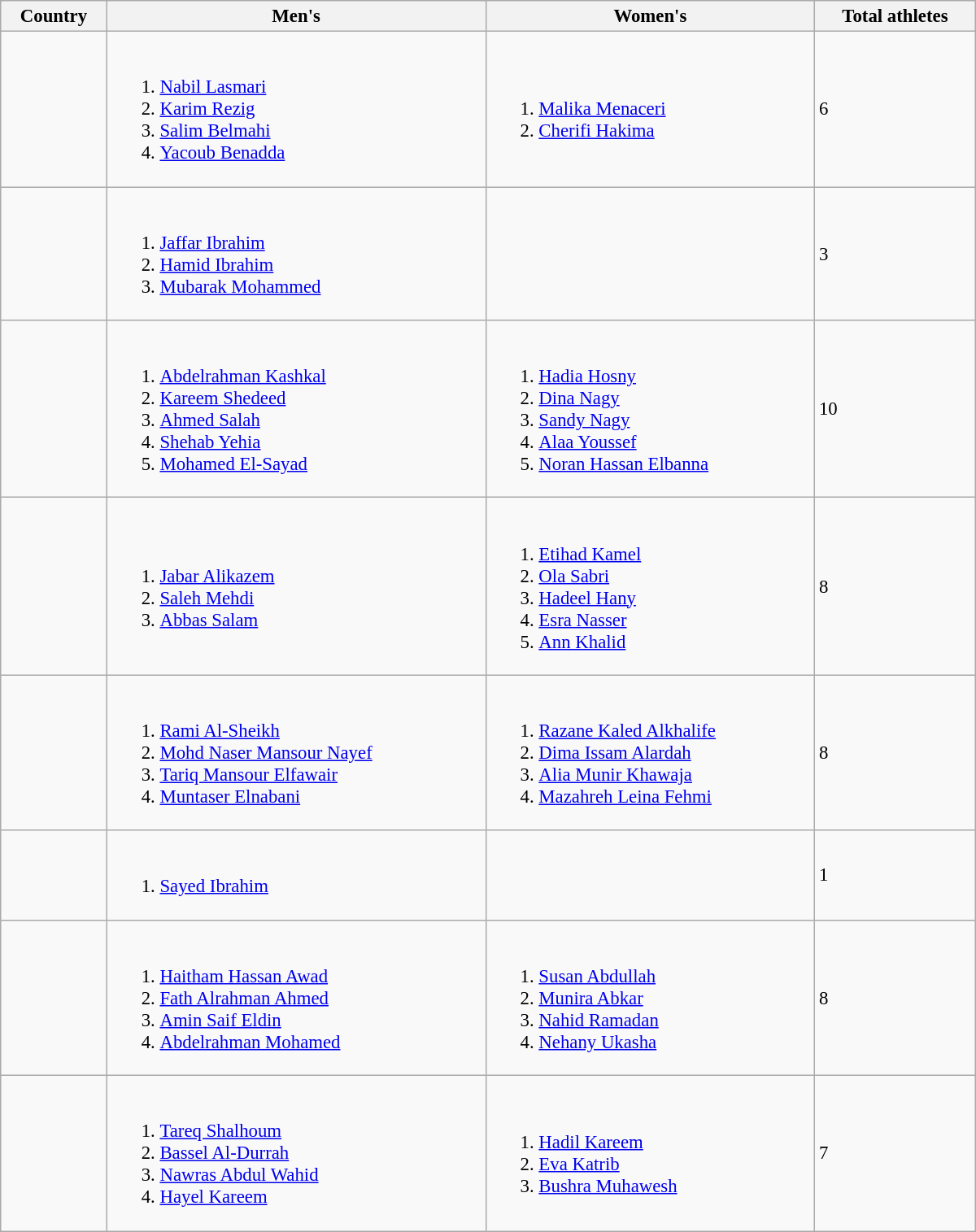<table class="wikitable" style="width:800px; font-size:95%;">
<tr>
<th align="left">Country</th>
<th align="left">Men's</th>
<th align="left">Women's</th>
<th align="center">Total athletes</th>
</tr>
<tr>
<td></td>
<td><br><ol><li><a href='#'>Nabil Lasmari</a></li><li><a href='#'>Karim Rezig</a></li><li><a href='#'>Salim Belmahi</a></li><li><a href='#'>Yacoub Benadda</a></li></ol></td>
<td><br><ol><li><a href='#'>Malika Menaceri</a></li><li><a href='#'>Cherifi Hakima</a></li></ol></td>
<td>6</td>
</tr>
<tr>
<td></td>
<td><br><ol><li><a href='#'>Jaffar Ibrahim</a></li><li><a href='#'>Hamid Ibrahim</a></li><li><a href='#'>Mubarak Mohammed</a></li></ol></td>
<td></td>
<td>3</td>
</tr>
<tr>
<td></td>
<td><br><ol><li><a href='#'>Abdelrahman Kashkal</a></li><li><a href='#'>Kareem Shedeed</a></li><li><a href='#'>Ahmed Salah</a></li><li><a href='#'>Shehab Yehia</a></li><li><a href='#'>Mohamed El-Sayad</a></li></ol></td>
<td><br><ol><li><a href='#'>Hadia Hosny</a></li><li><a href='#'>Dina Nagy</a></li><li><a href='#'>Sandy Nagy</a></li><li><a href='#'>Alaa Youssef</a></li><li><a href='#'>Noran Hassan Elbanna</a></li></ol></td>
<td>10</td>
</tr>
<tr>
<td></td>
<td><br><ol><li><a href='#'>Jabar Alikazem</a></li><li><a href='#'>Saleh Mehdi</a></li><li><a href='#'>Abbas Salam</a></li></ol></td>
<td><br><ol><li><a href='#'>Etihad Kamel</a></li><li><a href='#'>Ola Sabri</a></li><li><a href='#'>Hadeel Hany</a></li><li><a href='#'>Esra Nasser</a></li><li><a href='#'>Ann Khalid</a></li></ol></td>
<td>8</td>
</tr>
<tr>
<td></td>
<td><br><ol><li><a href='#'>Rami Al-Sheikh</a></li><li><a href='#'>Mohd Naser Mansour Nayef</a></li><li><a href='#'>Tariq Mansour Elfawair</a></li><li><a href='#'>Muntaser Elnabani</a></li></ol></td>
<td><br><ol><li><a href='#'>Razane Kaled Alkhalife</a></li><li><a href='#'>Dima Issam Alardah</a></li><li><a href='#'>Alia Munir Khawaja</a></li><li><a href='#'>Mazahreh Leina Fehmi</a></li></ol></td>
<td>8</td>
</tr>
<tr>
<td></td>
<td><br><ol><li><a href='#'>Sayed Ibrahim</a></li></ol></td>
<td></td>
<td>1</td>
</tr>
<tr>
<td></td>
<td><br><ol><li><a href='#'>Haitham Hassan Awad</a></li><li><a href='#'>Fath Alrahman Ahmed</a></li><li><a href='#'>Amin Saif Eldin</a></li><li><a href='#'>Abdelrahman Mohamed</a></li></ol></td>
<td><br><ol><li><a href='#'>Susan Abdullah</a></li><li><a href='#'>Munira Abkar</a></li><li><a href='#'>Nahid Ramadan</a></li><li><a href='#'>Nehany Ukasha</a></li></ol></td>
<td>8</td>
</tr>
<tr>
<td></td>
<td><br><ol><li><a href='#'>Tareq Shalhoum</a></li><li><a href='#'>Bassel Al-Durrah</a></li><li><a href='#'>Nawras Abdul Wahid</a></li><li><a href='#'>Hayel Kareem</a></li></ol></td>
<td><br><ol><li><a href='#'>Hadil Kareem</a></li><li><a href='#'>Eva Katrib</a></li><li><a href='#'>Bushra Muhawesh</a></li></ol></td>
<td>7</td>
</tr>
</table>
